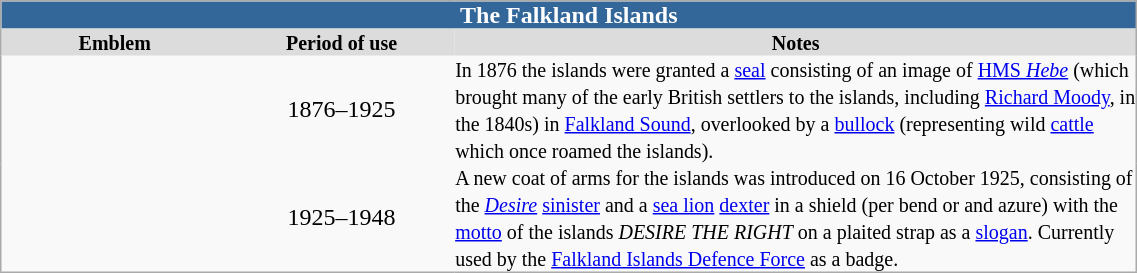<table width="60%" cellpadding="0" cellspacing="0" border="0" border="1" cellpadding="4" cellspacing="0" style="margin: 0.5em 1em 0.5em 0; background: #f9f9f9; border: 1px #aaa solid; border-collapse: collapse;">
<tr>
<td align="center" colspan=3 style="background-color:#369; color:white;"><strong>The Falkland Islands</strong></td>
</tr>
<tr>
<th bgcolor = "#DCDCDC" width = "20%"><small>Emblem</small></th>
<th bgcolor = "#DCDCDC" width = "20%"><small>Period of use</small></th>
<th bgcolor = "#DCDCDC" width = "60%"><small>Notes</small></th>
</tr>
<tr>
<td align="center"></td>
<td align="center">1876–1925</td>
<td><small>In 1876 the islands were granted a <a href='#'>seal</a> consisting of an image of <a href='#'>HMS <em>Hebe</em></a> (which brought many of the early British settlers to the islands, including <a href='#'>Richard Moody</a>, in the 1840s) in <a href='#'>Falkland Sound</a>, overlooked by a <a href='#'>bullock</a> (representing wild <a href='#'>cattle</a> which once roamed the islands).</small></td>
</tr>
<tr>
<td align="center"></td>
<td align="center">1925–1948</td>
<td><small>A new coat of arms for the islands was introduced on 16 October 1925, consisting of the <em><a href='#'>Desire</a></em> <a href='#'>sinister</a> and a <a href='#'>sea lion</a> <a href='#'>dexter</a> in a shield (per bend or and azure) with the <a href='#'>motto</a> of the islands <em>DESIRE THE RIGHT</em> on a plaited strap as a <a href='#'>slogan</a>. Currently used by the <a href='#'>Falkland Islands Defence Force</a> as a badge.</small></td>
</tr>
<tr>
</tr>
</table>
